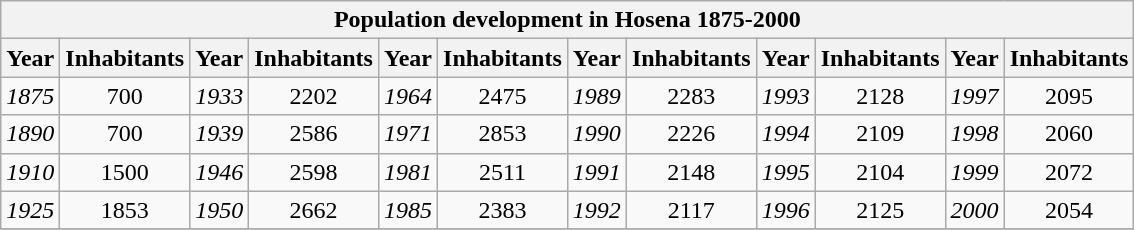<table class = "wikitable">
<tr Class = "hintergrundfarbe6">
<th colspan = "12" align = "center">Population development in Hosena 1875-2000 </th>
</tr>
<tr Class = "hintergrundfarbe6">
<th>Year</th>
<th>Inhabitants</th>
<th>Year</th>
<th>Inhabitants</th>
<th>Year</th>
<th>Inhabitants</th>
<th>Year</th>
<th>Inhabitants</th>
<th>Year</th>
<th>Inhabitants</th>
<th>Year</th>
<th>Inhabitants</th>
</tr>
<tr>
<td><em>1875</em></td>
<td align = "center">700</td>
<td><em>1933</em></td>
<td align = "center">2202</td>
<td><em>1964</em></td>
<td align = "center">2475</td>
<td><em>1989</em></td>
<td align = "center">2283</td>
<td><em>1993</em></td>
<td align = "center">2128</td>
<td><em>1997</em></td>
<td align = "center">2095</td>
</tr>
<tr>
<td><em>1890</em></td>
<td align = "center">700</td>
<td><em>1939</em></td>
<td align = "center">2586</td>
<td><em>1971</em></td>
<td align = "center">2853</td>
<td><em>1990</em></td>
<td align = "center">2226</td>
<td><em>1994</em></td>
<td align = "center">2109</td>
<td><em>1998</em></td>
<td align = "center">2060</td>
</tr>
<tr>
<td><em>1910</em></td>
<td align = "center">1500</td>
<td><em>1946</em></td>
<td align = "center">2598</td>
<td><em>1981</em></td>
<td align = "center">2511</td>
<td><em>1991</em></td>
<td align = "center">2148</td>
<td><em>1995</em></td>
<td align = "center">2104</td>
<td><em>1999</em></td>
<td align = "center">2072</td>
</tr>
<tr>
<td><em>1925</em></td>
<td align = "center">1853</td>
<td><em>1950</em></td>
<td align = "center">2662</td>
<td><em>1985</em></td>
<td align = "center">2383</td>
<td><em>1992</em></td>
<td align = "center">2117</td>
<td><em>1996</em></td>
<td align = "center">2125</td>
<td><em>2000</em></td>
<td align = "center">2054</td>
</tr>
<tr>
</tr>
</table>
